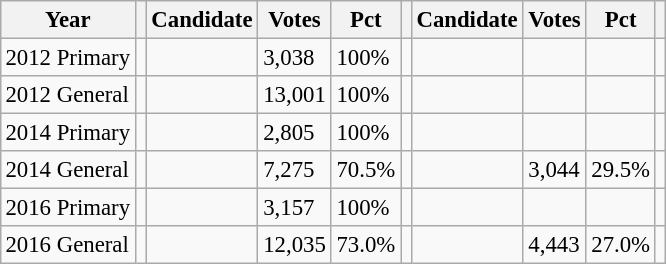<table class="wikitable" style="margin:0.5em ; font-size:95%">
<tr>
<th>Year</th>
<th></th>
<th>Candidate</th>
<th>Votes</th>
<th>Pct</th>
<th></th>
<th>Candidate</th>
<th>Votes</th>
<th>Pct</th>
<th></th>
</tr>
<tr>
<td>2012 Primary</td>
<td></td>
<td></td>
<td>3,038</td>
<td>100%</td>
<td></td>
<td></td>
<td></td>
<td></td>
<td></td>
</tr>
<tr>
<td>2012 General</td>
<td></td>
<td></td>
<td>13,001</td>
<td>100%</td>
<td></td>
<td></td>
<td></td>
<td></td>
<td></td>
</tr>
<tr>
<td>2014 Primary</td>
<td></td>
<td></td>
<td>2,805</td>
<td>100%</td>
<td></td>
<td></td>
<td></td>
<td></td>
<td></td>
</tr>
<tr>
<td>2014 General</td>
<td></td>
<td></td>
<td>7,275</td>
<td>70.5%</td>
<td></td>
<td></td>
<td>3,044</td>
<td>29.5%</td>
<td></td>
</tr>
<tr>
<td>2016 Primary</td>
<td></td>
<td></td>
<td>3,157</td>
<td>100%</td>
<td></td>
<td></td>
<td></td>
<td></td>
<td></td>
</tr>
<tr>
<td>2016 General</td>
<td></td>
<td></td>
<td>12,035</td>
<td>73.0%</td>
<td></td>
<td></td>
<td>4,443</td>
<td>27.0%</td>
<td></td>
</tr>
</table>
